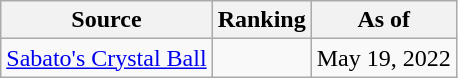<table class="wikitable" style="text-align:center">
<tr>
<th>Source</th>
<th>Ranking</th>
<th>As of</th>
</tr>
<tr>
<td align=left><a href='#'>Sabato's Crystal Ball</a></td>
<td></td>
<td>May 19, 2022</td>
</tr>
</table>
